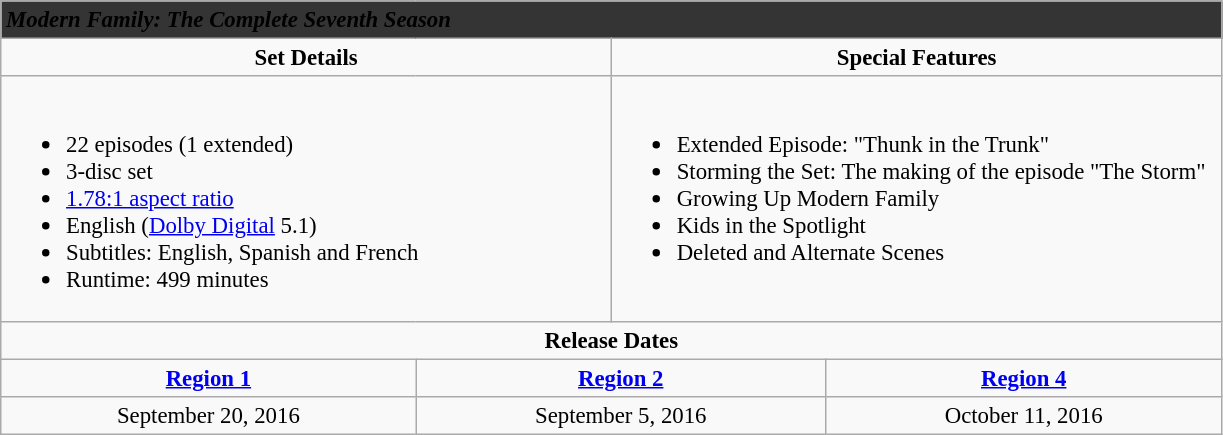<table class="wikitable" style="font-size: 95%;">
<tr style="background:#343434;">
<td colspan="6"><span> <strong><em>Modern Family: The Complete Seventh Season </em></strong></span></td>
</tr>
<tr style="vertical-align:top; text-align:center;">
<td style="width:400px;" colspan="3"><strong>Set Details</strong></td>
<td style="width:400px; " colspan="3"><strong>Special Features</strong></td>
</tr>
<tr valign="top">
<td colspan="3"  style="text-align:left; width:400px;"><br><ul><li>22 episodes (1 extended)</li><li>3-disc set</li><li><a href='#'>1.78:1 aspect ratio</a></li><li>English (<a href='#'>Dolby Digital</a> 5.1)</li><li>Subtitles: English, Spanish and French</li><li>Runtime: 499 minutes</li></ul></td>
<td colspan="3"  style="text-align:left; width:400px;"><br><ul><li>Extended Episode: "Thunk in the Trunk"</li><li>Storming the Set: The making of the episode "The Storm"</li><li>Growing Up Modern Family</li><li>Kids in the Spotlight</li><li>Deleted and Alternate Scenes</li></ul></td>
</tr>
<tr>
<td colspan="6" style="text-align:center;"><strong>Release Dates</strong></td>
</tr>
<tr>
<td colspan="2" style="text-align:center;"><strong><a href='#'>Region 1</a></strong></td>
<td colspan="2" style="text-align:center;"><strong><a href='#'>Region 2</a></strong></td>
<td colspan="2" style="text-align:center;"><strong><a href='#'>Region 4</a></strong></td>
</tr>
<tr style="text-align:center;">
<td colspan="2">September 20, 2016</td>
<td colspan="2">September 5, 2016</td>
<td colspan="2">October 11, 2016</td>
</tr>
</table>
